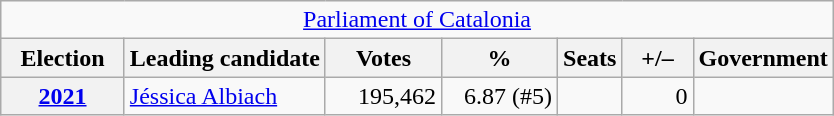<table class="wikitable" style="text-align:right;">
<tr>
<td colspan="8" align="center"><a href='#'>Parliament of Catalonia</a></td>
</tr>
<tr>
<th width="75">Election</th>
<th>Leading candidate</th>
<th width="70">Votes</th>
<th width="70">%</th>
<th>Seats</th>
<th width="40">+/–</th>
<th>Government</th>
</tr>
<tr>
<th><a href='#'>2021</a></th>
<td align="left"><a href='#'>Jéssica Albiach</a></td>
<td>195,462</td>
<td>6.87 (#5)</td>
<td></td>
<td>0</td>
<td></td>
</tr>
</table>
